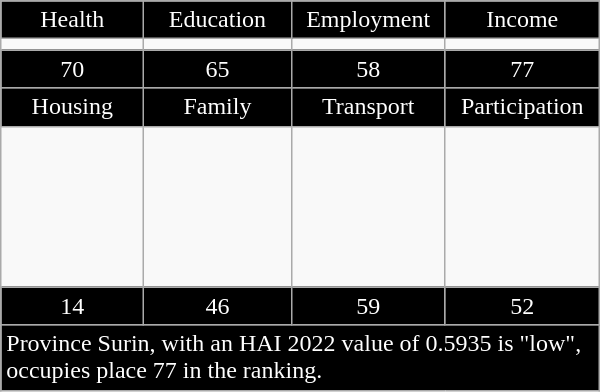<table class="wikitable floatright" style="width:400px;">
<tr>
<td style="text-align:center; width:100px; background:black; color:white;">Health</td>
<td style="text-align:center; width:100px; background:black; color:white;">Education</td>
<td style="text-align:center; width:100px; background:black; color:white;">Employment</td>
<td style="text-align:center; width:100px; background:black; color:white;">Income</td>
</tr>
<tr>
<td></td>
<td></td>
<td></td>
<td></td>
</tr>
<tr>
<td style="text-align:center; background:black; color:white;">70</td>
<td style="text-align:center; background:black; color:white;">65</td>
<td style="text-align:center; background:black; color:white;">58</td>
<td style="text-align:center; background:black; color:white;">77</td>
</tr>
<tr>
<td style="text-align:center; background:black; color:white;">Housing</td>
<td style="text-align:center; background:black; color:white;">Family</td>
<td style="text-align:center; background:black; color:white;">Transport</td>
<td style="text-align:center; background:black; color:white;">Participation</td>
</tr>
<tr>
<td style="height:100px;"></td>
<td></td>
<td></td>
<td></td>
</tr>
<tr>
<td style="text-align:center; background:black; color:white;">14</td>
<td style="text-align:center; background:black; color:white;">46</td>
<td style="text-align:center; background:black; color:white;">59</td>
<td style="text-align:center; background:black; color:white;">52</td>
</tr>
<tr>
<td colspan="4"; style="background:black; color:white;">Province Surin, with an HAI 2022 value of 0.5935 is "low", occupies place 77 in the ranking.</td>
</tr>
</table>
